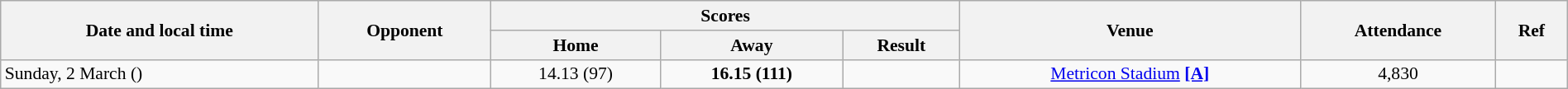<table class="wikitable plainrowheaders" style="font-size:90%; width:100%; text-align:center;">
<tr>
<th scope="col" rowspan=2>Date and local time</th>
<th scope="col" rowspan=2>Opponent</th>
<th scope="col" colspan=3>Scores</th>
<th scope="col" rowspan=2>Venue</th>
<th scope="col" rowspan=2>Attendance</th>
<th scope="col" rowspan=2>Ref</th>
</tr>
<tr>
<th scope="col">Home</th>
<th scope="col">Away</th>
<th scope="col">Result</th>
</tr>
<tr>
<td align=left>Sunday, 2 March ()</td>
<td align=left></td>
<td>14.13 (97)</td>
<td><strong>16.15 (111)</strong></td>
<td></td>
<td><a href='#'>Metricon Stadium</a> <a href='#'><strong>[A]</strong></a></td>
<td>4,830</td>
<td></td>
</tr>
</table>
